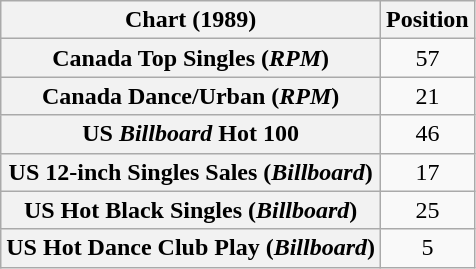<table class="wikitable sortable plainrowheaders" style="text-align:center">
<tr>
<th>Chart (1989)</th>
<th>Position</th>
</tr>
<tr>
<th scope="row">Canada Top Singles (<em>RPM</em>)</th>
<td>57</td>
</tr>
<tr>
<th scope="row">Canada Dance/Urban (<em>RPM</em>)</th>
<td>21</td>
</tr>
<tr>
<th scope="row">US <em>Billboard</em> Hot 100</th>
<td>46</td>
</tr>
<tr>
<th scope="row">US 12-inch Singles Sales (<em>Billboard</em>)</th>
<td>17</td>
</tr>
<tr>
<th scope="row">US Hot Black Singles (<em>Billboard</em>)</th>
<td>25</td>
</tr>
<tr>
<th scope="row">US Hot Dance Club Play (<em>Billboard</em>)</th>
<td>5</td>
</tr>
</table>
